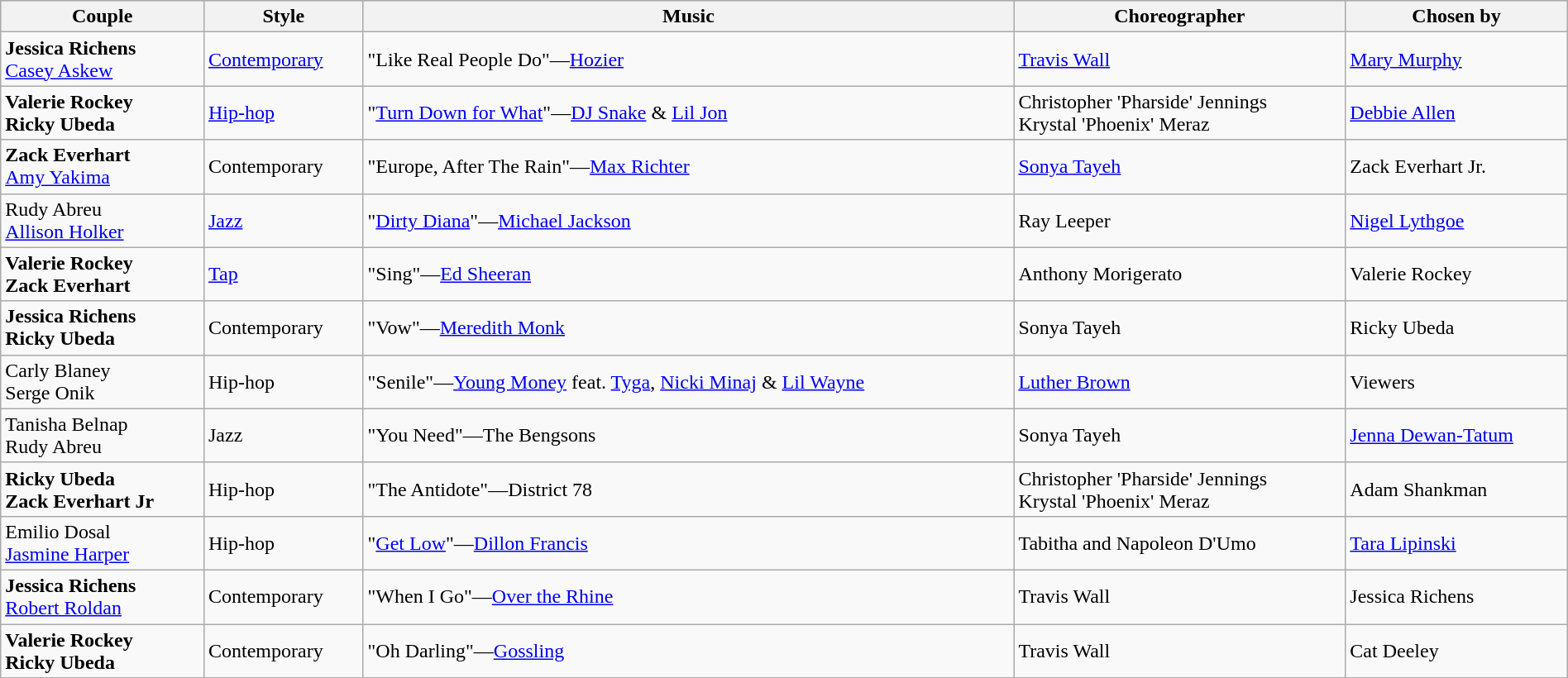<table class="wikitable" style="width:100%;">
<tr style="background:lightgrey; text-align:center;">
<th>Couple</th>
<th>Style</th>
<th>Music</th>
<th>Choreographer</th>
<th>Chosen by</th>
</tr>
<tr>
<td><strong>Jessica Richens</strong><br><a href='#'>Casey Askew</a></td>
<td><a href='#'>Contemporary</a></td>
<td>"Like Real People Do"—<a href='#'>Hozier</a></td>
<td><a href='#'>Travis Wall</a></td>
<td><a href='#'>Mary Murphy</a></td>
</tr>
<tr>
<td><strong>Valerie Rockey</strong><br><strong>Ricky Ubeda</strong></td>
<td><a href='#'>Hip-hop</a></td>
<td>"<a href='#'>Turn Down for What</a>"—<a href='#'>DJ Snake</a> & <a href='#'>Lil Jon</a></td>
<td>Christopher 'Pharside' Jennings<br>Krystal 'Phoenix' Meraz</td>
<td><a href='#'>Debbie Allen</a></td>
</tr>
<tr>
<td><strong>Zack Everhart</strong><br><a href='#'>Amy Yakima</a></td>
<td>Contemporary</td>
<td>"Europe, After The Rain"—<a href='#'>Max Richter</a></td>
<td><a href='#'>Sonya Tayeh</a></td>
<td>Zack Everhart Jr.</td>
</tr>
<tr>
<td>Rudy Abreu<br><a href='#'>Allison Holker</a></td>
<td><a href='#'>Jazz</a></td>
<td>"<a href='#'>Dirty Diana</a>"—<a href='#'>Michael Jackson</a></td>
<td>Ray Leeper</td>
<td><a href='#'>Nigel Lythgoe</a></td>
</tr>
<tr>
<td><strong>Valerie Rockey</strong><br><strong>Zack Everhart</strong></td>
<td><a href='#'>Tap</a></td>
<td>"Sing"—<a href='#'>Ed Sheeran</a></td>
<td>Anthony Morigerato</td>
<td>Valerie Rockey</td>
</tr>
<tr>
<td><strong>Jessica Richens</strong><br><strong>Ricky Ubeda</strong></td>
<td>Contemporary</td>
<td>"Vow"—<a href='#'>Meredith Monk</a></td>
<td>Sonya Tayeh</td>
<td>Ricky Ubeda</td>
</tr>
<tr>
<td>Carly Blaney<br>Serge Onik</td>
<td>Hip-hop</td>
<td>"Senile"—<a href='#'>Young Money</a> feat. <a href='#'>Tyga</a>, <a href='#'>Nicki Minaj</a> & <a href='#'>Lil Wayne</a></td>
<td><a href='#'>Luther Brown</a></td>
<td>Viewers</td>
</tr>
<tr>
<td>Tanisha Belnap<br>Rudy Abreu</td>
<td>Jazz</td>
<td>"You Need"—The Bengsons</td>
<td>Sonya Tayeh</td>
<td><a href='#'>Jenna Dewan-Tatum</a></td>
</tr>
<tr>
<td><strong>Ricky Ubeda</strong><br><strong>Zack Everhart Jr</strong></td>
<td>Hip-hop</td>
<td>"The Antidote"—District 78</td>
<td>Christopher 'Pharside' Jennings<br>Krystal 'Phoenix' Meraz</td>
<td>Adam Shankman</td>
</tr>
<tr>
<td>Emilio Dosal<br><a href='#'>Jasmine Harper</a></td>
<td>Hip-hop</td>
<td>"<a href='#'>Get Low</a>"—<a href='#'>Dillon Francis</a></td>
<td>Tabitha and Napoleon D'Umo</td>
<td><a href='#'>Tara Lipinski</a></td>
</tr>
<tr>
<td><strong>Jessica Richens</strong><br><a href='#'>Robert Roldan</a></td>
<td>Contemporary</td>
<td>"When I Go"—<a href='#'>Over the Rhine</a></td>
<td>Travis Wall</td>
<td>Jessica Richens</td>
</tr>
<tr>
<td><strong>Valerie Rockey</strong><br><strong>Ricky Ubeda</strong></td>
<td>Contemporary</td>
<td>"Oh Darling"—<a href='#'>Gossling</a></td>
<td>Travis Wall</td>
<td>Cat Deeley</td>
</tr>
</table>
